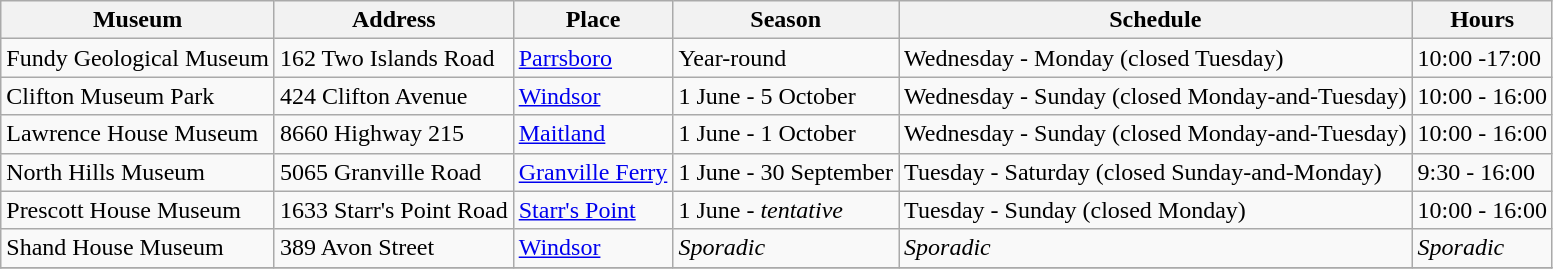<table class="wikitable sortable">
<tr>
<th>Museum</th>
<th>Address</th>
<th>Place</th>
<th>Season</th>
<th>Schedule</th>
<th>Hours</th>
</tr>
<tr>
<td>Fundy Geological Museum</td>
<td>162 Two Islands Road</td>
<td><a href='#'>Parrsboro</a></td>
<td>Year-round</td>
<td>Wednesday - Monday (closed Tuesday)</td>
<td>10:00 -17:00</td>
</tr>
<tr>
<td>Clifton Museum Park</td>
<td>424 Clifton Avenue</td>
<td><a href='#'>Windsor</a></td>
<td>1 June - 5 October</td>
<td>Wednesday - Sunday (closed Monday-and-Tuesday)</td>
<td>10:00 - 16:00</td>
</tr>
<tr>
<td>Lawrence House Museum</td>
<td>8660 Highway 215</td>
<td><a href='#'>Maitland</a></td>
<td>1 June - 1 October</td>
<td>Wednesday - Sunday (closed Monday-and-Tuesday)</td>
<td>10:00 - 16:00</td>
</tr>
<tr>
<td>North Hills Museum</td>
<td>5065 Granville Road</td>
<td><a href='#'>Granville Ferry</a></td>
<td>1 June - 30 September</td>
<td>Tuesday - Saturday (closed Sunday-and-Monday)</td>
<td>9:30 - 16:00</td>
</tr>
<tr>
<td>Prescott House Museum</td>
<td>1633 Starr's Point Road</td>
<td><a href='#'>Starr's Point</a></td>
<td>1 June - <em>tentative</em></td>
<td>Tuesday - Sunday (closed Monday)</td>
<td>10:00 - 16:00</td>
</tr>
<tr>
<td>Shand House Museum</td>
<td>389 Avon Street</td>
<td><a href='#'>Windsor</a></td>
<td><em>Sporadic</em></td>
<td><em>Sporadic</em></td>
<td><em>Sporadic</em></td>
</tr>
<tr>
</tr>
</table>
